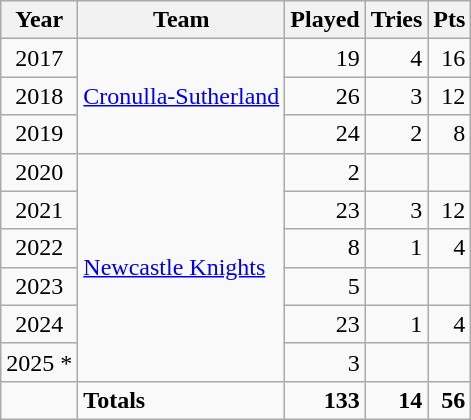<table class="wikitable">
<tr>
<th>Year</th>
<th>Team</th>
<th>Played</th>
<th>Tries</th>
<th>Pts</th>
</tr>
<tr>
<td align=center>2017</td>
<td rowspan=3> <a href='#'>Cronulla-Sutherland</a></td>
<td align=right>19</td>
<td align=right>4</td>
<td align=right>16</td>
</tr>
<tr>
<td align=center>2018</td>
<td align=right>26</td>
<td align=right>3</td>
<td align=right>12</td>
</tr>
<tr>
<td align=center>2019</td>
<td align=right>24</td>
<td align=right>2</td>
<td align=right>8</td>
</tr>
<tr>
<td align=center>2020</td>
<td rowspan=6> <a href='#'>Newcastle Knights</a></td>
<td align=right>2</td>
<td align=right></td>
<td align=right></td>
</tr>
<tr>
<td align=center>2021</td>
<td align=right>23</td>
<td align=right>3</td>
<td align=right>12</td>
</tr>
<tr>
<td align=center>2022</td>
<td align=right>8</td>
<td align=right>1</td>
<td align=right>4</td>
</tr>
<tr>
<td align=center>2023</td>
<td align=right>5</td>
<td align=right></td>
<td align=right></td>
</tr>
<tr>
<td align=center>2024</td>
<td align=right>23</td>
<td align=right>1</td>
<td align=right>4</td>
</tr>
<tr>
<td align=center>2025 *</td>
<td align=right>3</td>
<td align=right></td>
<td align=right></td>
</tr>
<tr>
<td></td>
<td align="left"><strong>Totals</strong></td>
<td align="right"><strong>133</strong></td>
<td align="right"><strong>14</strong></td>
<td align="right"><strong>56</strong></td>
</tr>
</table>
